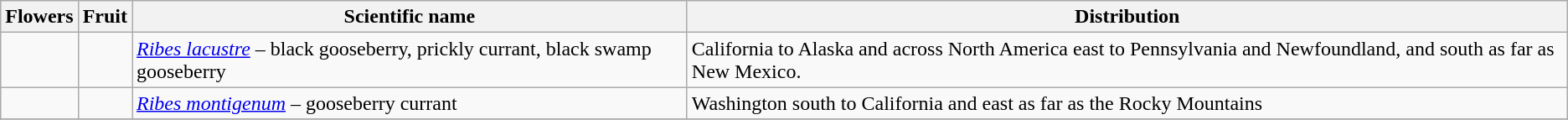<table class="wikitable">
<tr>
<th>Flowers</th>
<th>Fruit</th>
<th>Scientific name</th>
<th>Distribution</th>
</tr>
<tr>
<td></td>
<td></td>
<td><em><a href='#'>Ribes lacustre</a></em>  – black gooseberry, prickly currant, black swamp gooseberry</td>
<td>California to Alaska and across North America east to Pennsylvania and Newfoundland, and south as far as New Mexico.</td>
</tr>
<tr>
<td></td>
<td></td>
<td><em><a href='#'>Ribes montigenum</a></em>  – gooseberry currant</td>
<td>Washington south to California and east as far as the Rocky Mountains</td>
</tr>
<tr>
</tr>
</table>
